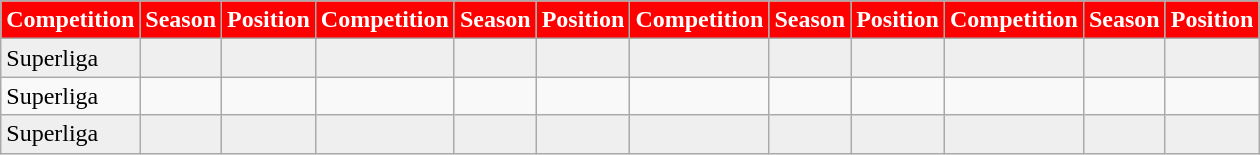<table class="wikitable">
<tr style="color:white;">
<th style=" %; background:#FF0000;">Competition</th>
<th style=" %; background:#FF0000;">Season</th>
<th style=" %; background:#FF0000;">Position</th>
<th style=" %; background:#FF0000;">Competition</th>
<th style=" %; background:#FF0000;">Season</th>
<th style=" %; background:#FF0000;">Position</th>
<th style=" %; background:#FF0000;">Competition</th>
<th style=" %; background:#FF0000;">Season</th>
<th style=" %; background:#FF0000;">Position</th>
<th style=" %; background:#FF0000;">Competition</th>
<th style=" %; background:#FF0000;">Season</th>
<th style=" %; background:#FF0000;">Position</th>
</tr>
<tr bgcolor="#EFEFEF">
<td>Superliga</td>
<td></td>
<td></td>
<td></td>
<td></td>
<td></td>
<td></td>
<td></td>
<td></td>
<td></td>
<td></td>
<td></td>
</tr>
<tr>
<td>Superliga</td>
<td></td>
<td></td>
<td></td>
<td></td>
<td></td>
<td></td>
<td></td>
<td></td>
<td></td>
<td></td>
<td></td>
</tr>
<tr bgcolor="#EFEFEF">
<td>Superliga</td>
<td></td>
<td></td>
<td></td>
<td></td>
<td></td>
<td></td>
<td></td>
<td></td>
<td></td>
<td></td>
<td></td>
</tr>
</table>
